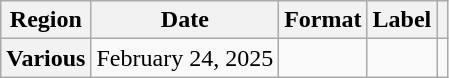<table class="wikitable plainrowheaders">
<tr>
<th scope="col">Region</th>
<th scope="col">Date</th>
<th scope="col">Format</th>
<th scope="col">Label</th>
<th scope="col"></th>
</tr>
<tr>
<th scope="row">Various</th>
<td>February 24, 2025</td>
<td></td>
<td></td>
<td style="text-align:center"></td>
</tr>
</table>
